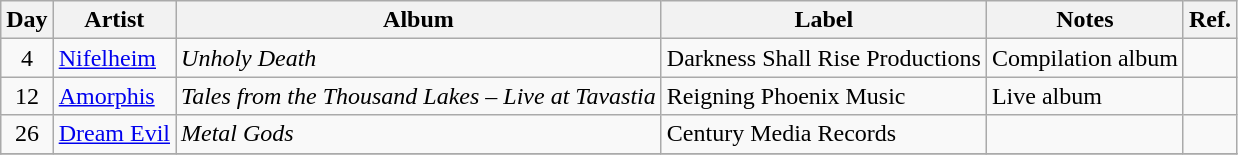<table class="wikitable" id="table_June">
<tr>
<th>Day</th>
<th>Artist</th>
<th>Album</th>
<th>Label</th>
<th>Notes</th>
<th>Ref.</th>
</tr>
<tr>
<td style="text-align:center;" rowspan="1">4</td>
<td><a href='#'>Nifelheim</a></td>
<td><em>Unholy Death</em></td>
<td>Darkness Shall Rise Productions</td>
<td>Compilation album</td>
<td></td>
</tr>
<tr>
<td style="text-align:center;" rowspan="1">12</td>
<td><a href='#'>Amorphis</a></td>
<td><em>Tales from the Thousand Lakes – Live at Tavastia</em></td>
<td>Reigning Phoenix Music</td>
<td>Live album</td>
<td></td>
</tr>
<tr>
<td style="text-align:center;" rowspan="1">26</td>
<td><a href='#'>Dream Evil</a></td>
<td><em>Metal Gods</em></td>
<td>Century Media Records</td>
<td></td>
<td></td>
</tr>
<tr>
</tr>
</table>
